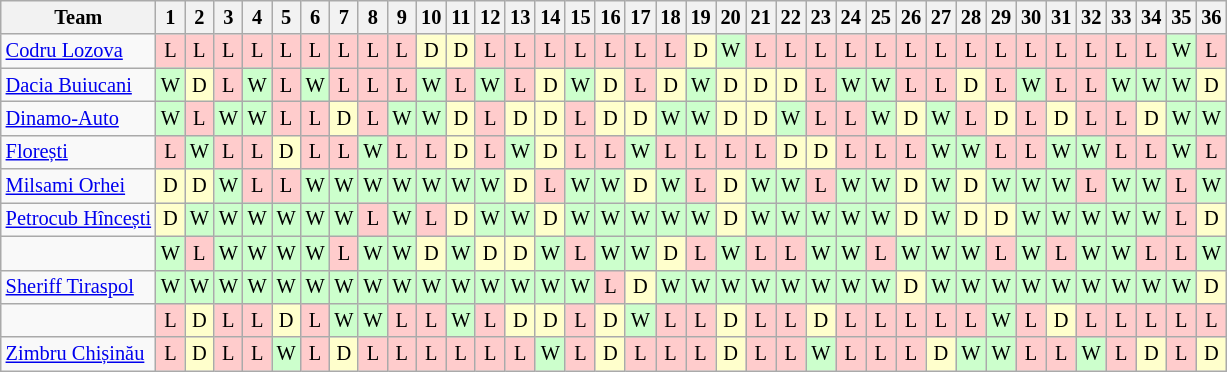<table class="wikitable" style="font-size:85%; text-align: center">
<tr>
<th>Team</th>
<th>1</th>
<th>2</th>
<th>3</th>
<th>4</th>
<th>5</th>
<th>6</th>
<th>7</th>
<th>8</th>
<th>9</th>
<th>10</th>
<th>11</th>
<th>12</th>
<th>13</th>
<th>14</th>
<th>15</th>
<th>16</th>
<th>17</th>
<th>18</th>
<th>19</th>
<th>20</th>
<th>21</th>
<th>22</th>
<th>23</th>
<th>24</th>
<th>25</th>
<th>26</th>
<th>27</th>
<th>28</th>
<th>29</th>
<th>30</th>
<th>31</th>
<th>32</th>
<th>33</th>
<th>34</th>
<th>35</th>
<th>36</th>
</tr>
<tr>
<td align="left"><a href='#'>Codru Lozova</a></td>
<td style="width:10px; background:#FFCCCC;">L</td>
<td style="width:10px; background:#FFCCCC;">L</td>
<td style="width:10px; background:#FFCCCC;">L</td>
<td style="width:10px; background:#FFCCCC;">L</td>
<td style="width:10px; background:#FFCCCC;">L</td>
<td style="width:10px; background:#FFCCCC;">L</td>
<td style="width:10px; background:#FFCCCC;">L</td>
<td style="width:10px; background:#FFCCCC;">L</td>
<td style="width:10px; background:#FFCCCC;">L</td>
<td style="width:10px; background:#FFFFCC;">D</td>
<td style="width:10px; background:#FFFFCC;">D</td>
<td style="width:10px; background:#FFCCCC;">L</td>
<td style="width:10px; background:#FFCCCC;">L</td>
<td style="width:10px; background:#FFCCCC;">L</td>
<td style="width:10px; background:#FFCCCC;">L</td>
<td style="width:10px; background:#FFCCCC;">L</td>
<td style="width:10px; background:#FFCCCC;">L</td>
<td style="width:10px; background:#FFCCCC;">L</td>
<td style="width:10px; background:#FFFFCC;">D</td>
<td style="width:10px; background:#CCFFCC;">W</td>
<td style="width:10px; background:#FFCCCC;">L</td>
<td style="width:10px; background:#FFCCCC;">L</td>
<td style="width:10px; background:#FFCCCC;">L</td>
<td style="width:10px; background:#FFCCCC;">L</td>
<td style="width:10px; background:#FFCCCC;">L</td>
<td style="width:10px; background:#FFCCCC;">L</td>
<td style="width:10px; background:#FFCCCC;">L</td>
<td style="width:10px; background:#FFCCCC;">L</td>
<td style="width:10px; background:#FFCCCC;">L</td>
<td style="width:10px; background:#FFCCCC;">L</td>
<td style="width:10px; background:#FFCCCC;">L</td>
<td style="width:10px; background:#FFCCCC;">L</td>
<td style="width:10px; background:#FFCCCC;">L</td>
<td style="width:10px; background:#FFCCCC;">L</td>
<td style="width:10px; background:#CCFFCC;">W</td>
<td style="width:10px; background:#FFCCCC;">L</td>
</tr>
<tr>
<td align="left"><a href='#'>Dacia Buiucani</a></td>
<td style="width:10px; background:#CCFFCC;">W</td>
<td style="width:10px; background:#FFFFCC;">D</td>
<td style="width:10px; background:#FFCCCC;">L</td>
<td style="width:10px; background:#CCFFCC;">W</td>
<td style="width:10px; background:#FFCCCC;">L</td>
<td style="width:10px; background:#CCFFCC;">W</td>
<td style="width:10px; background:#FFCCCC;">L</td>
<td style="width:10px; background:#FFCCCC;">L</td>
<td style="width:10px; background:#FFCCCC;">L</td>
<td style="width:10px; background:#CCFFCC;">W</td>
<td style="width:10px; background:#FFCCCC;">L</td>
<td style="width:10px; background:#CCFFCC;">W</td>
<td style="width:10px; background:#FFCCCC;">L</td>
<td style="width:10px; background:#FFFFCC;">D</td>
<td style="width:10px; background:#CCFFCC;">W</td>
<td style="width:10px; background:#FFFFCC;">D</td>
<td style="width:10px; background:#FFCCCC;">L</td>
<td style="width:10px; background:#FFFFCC;">D</td>
<td style="width:10px; background:#CCFFCC;">W</td>
<td style="width:10px; background:#FFFFCC;">D</td>
<td style="width:10px; background:#FFFFCC;">D</td>
<td style="width:10px; background:#FFFFCC;">D</td>
<td style="width:10px; background:#FFCCCC;">L</td>
<td style="width:10px; background:#CCFFCC;">W</td>
<td style="width:10px; background:#CCFFCC;">W</td>
<td style="width:10px; background:#FFCCCC;">L</td>
<td style="width:10px; background:#FFCCCC;">L</td>
<td style="width:10px; background:#FFFFCC;">D</td>
<td style="width:10px; background:#FFCCCC;">L</td>
<td style="width:10px; background:#CCFFCC;">W</td>
<td style="width:10px; background:#FFCCCC;">L</td>
<td style="width:10px; background:#FFCCCC;">L</td>
<td style="width:10px; background:#CCFFCC;">W</td>
<td style="width:10px; background:#CCFFCC;">W</td>
<td style="width:10px; background:#CCFFCC;">W</td>
<td style="width:10px; background:#FFFFCC;">D</td>
</tr>
<tr>
<td align="left"><a href='#'>Dinamo-Auto</a></td>
<td style="width:10px; background:#CCFFCC;">W</td>
<td style="width:10px; background:#FFCCCC;">L</td>
<td style="width:10px; background:#CCFFCC;">W</td>
<td style="width:10px; background:#CCFFCC;">W</td>
<td style="width:10px; background:#FFCCCC;">L</td>
<td style="width:10px; background:#FFCCCC;">L</td>
<td style="width:10px; background:#FFFFCC;">D</td>
<td style="width:10px; background:#FFCCCC;">L</td>
<td style="width:10px; background:#CCFFCC;">W</td>
<td style="width:10px; background:#CCFFCC;">W</td>
<td style="width:10px; background:#FFFFCC;">D</td>
<td style="width:10px; background:#FFCCCC;">L</td>
<td style="width:10px; background:#FFFFCC;">D</td>
<td style="width:10px; background:#FFFFCC;">D</td>
<td style="width:10px; background:#FFCCCC;">L</td>
<td style="width:10px; background:#FFFFCC;">D</td>
<td style="width:10px; background:#FFFFCC;">D</td>
<td style="width:10px; background:#CCFFCC;">W</td>
<td style="width:10px; background:#CCFFCC;">W</td>
<td style="width:10px; background:#FFFFCC;">D</td>
<td style="width:10px; background:#FFFFCC;">D</td>
<td style="width:10px; background:#CCFFCC;">W</td>
<td style="width:10px; background:#FFCCCC;">L</td>
<td style="width:10px; background:#FFCCCC;">L</td>
<td style="width:10px; background:#CCFFCC;">W</td>
<td style="width:10px; background:#FFFFCC;">D</td>
<td style="width:10px; background:#CCFFCC;">W</td>
<td style="width:10px; background:#FFCCCC;">L</td>
<td style="width:10px; background:#FFFFCC;">D</td>
<td style="width:10px; background:#FFCCCC;">L</td>
<td style="width:10px; background:#FFFFCC;">D</td>
<td style="width:10px; background:#FFCCCC;">L</td>
<td style="width:10px; background:#FFCCCC;">L</td>
<td style="width:10px; background:#FFFFCC;">D</td>
<td style="width:10px; background:#CCFFCC;">W</td>
<td style="width:10px; background:#CCFFCC;">W</td>
</tr>
<tr>
<td align="left"><a href='#'>Florești</a></td>
<td style="width:10px; background:#FFCCCC;">L</td>
<td style="width:10px; background:#CCFFCC;">W</td>
<td style="width:10px; background:#FFCCCC;">L</td>
<td style="width:10px; background:#FFCCCC;">L</td>
<td style="width:10px; background:#FFFFCC;">D</td>
<td style="width:10px; background:#FFCCCC;">L</td>
<td style="width:10px; background:#FFCCCC;">L</td>
<td style="width:10px; background:#CCFFCC;">W</td>
<td style="width:10px; background:#FFCCCC;">L</td>
<td style="width:10px; background:#FFCCCC;">L</td>
<td style="width:10px; background:#FFFFCC;">D</td>
<td style="width:10px; background:#FFCCCC;">L</td>
<td style="width:10px; background:#CCFFCC;">W</td>
<td style="width:10px; background:#FFFFCC;">D</td>
<td style="width:10px; background:#FFCCCC;">L</td>
<td style="width:10px; background:#FFCCCC;">L</td>
<td style="width:10px; background:#CCFFCC;">W</td>
<td style="width:10px; background:#FFCCCC;">L</td>
<td style="width:10px; background:#FFCCCC;">L</td>
<td style="width:10px; background:#FFCCCC;">L</td>
<td style="width:10px; background:#FFCCCC;">L</td>
<td style="width:10px; background:#FFFFCC;">D</td>
<td style="width:10px; background:#FFFFCC;">D</td>
<td style="width:10px; background:#FFCCCC;">L</td>
<td style="width:10px; background:#FFCCCC;">L</td>
<td style="width:10px; background:#FFCCCC;">L</td>
<td style="width:10px; background:#CCFFCC;">W</td>
<td style="width:10px; background:#CCFFCC;">W</td>
<td style="width:10px; background:#FFCCCC;">L</td>
<td style="width:10px; background:#FFCCCC;">L</td>
<td style="width:10px; background:#CCFFCC;">W</td>
<td style="width:10px; background:#CCFFCC;">W</td>
<td style="width:10px; background:#FFCCCC;">L</td>
<td style="width:10px; background:#FFCCCC;">L</td>
<td style="width:10px; background:#CCFFCC;">W</td>
<td style="width:10px; background:#FFCCCC;">L</td>
</tr>
<tr>
<td align="left"><a href='#'>Milsami Orhei</a></td>
<td style="width:10px; background:#FFFFCC;">D</td>
<td style="width:10px; background:#FFFFCC;">D</td>
<td style="width:10px; background:#CCFFCC;">W</td>
<td style="width:10px; background:#FFCCCC;">L</td>
<td style="width:10px; background:#FFCCCC;">L</td>
<td style="width:10px; background:#CCFFCC;">W</td>
<td style="width:10px; background:#CCFFCC;">W</td>
<td style="width:10px; background:#CCFFCC;">W</td>
<td style="width:10px; background:#CCFFCC;">W</td>
<td style="width:10px; background:#CCFFCC;">W</td>
<td style="width:10px; background:#CCFFCC;">W</td>
<td style="width:10px; background:#CCFFCC;">W</td>
<td style="width:10px; background:#FFFFCC;">D</td>
<td style="width:10px; background:#FFCCCC;">L</td>
<td style="width:10px; background:#CCFFCC;">W</td>
<td style="width:10px; background:#CCFFCC;">W</td>
<td style="width:10px; background:#FFFFCC;">D</td>
<td style="width:10px; background:#CCFFCC;">W</td>
<td style="width:10px; background:#FFCCCC;">L</td>
<td style="width:10px; background:#FFFFCC;">D</td>
<td style="width:10px; background:#CCFFCC;">W</td>
<td style="width:10px; background:#CCFFCC;">W</td>
<td style="width:10px; background:#FFCCCC;">L</td>
<td style="width:10px; background:#CCFFCC;">W</td>
<td style="width:10px; background:#CCFFCC;">W</td>
<td style="width:10px; background:#FFFFCC;">D</td>
<td style="width:10px; background:#CCFFCC;">W</td>
<td style="width:10px; background:#FFFFCC;">D</td>
<td style="width:10px; background:#CCFFCC;">W</td>
<td style="width:10px; background:#CCFFCC;">W</td>
<td style="width:10px; background:#CCFFCC;">W</td>
<td style="width:10px; background:#FFCCCC;">L</td>
<td style="width:10px; background:#CCFFCC;">W</td>
<td style="width:10px; background:#CCFFCC;">W</td>
<td style="width:10px; background:#FFCCCC;">L</td>
<td style="width:10px; background:#CCFFCC;">W</td>
</tr>
<tr>
<td align="left"><a href='#'>Petrocub Hîncești</a></td>
<td style="width:10px; background:#FFFFCC;">D</td>
<td style="width:10px; background:#CCFFCC;">W</td>
<td style="width:10px; background:#CCFFCC;">W</td>
<td style="width:10px; background:#CCFFCC;">W</td>
<td style="width:10px; background:#CCFFCC;">W</td>
<td style="width:10px; background:#CCFFCC;">W</td>
<td style="width:10px; background:#CCFFCC;">W</td>
<td style="width:10px; background:#FFCCCC;">L</td>
<td style="width:10px; background:#CCFFCC;">W</td>
<td style="width:10px; background:#FFCCCC;">L</td>
<td style="width:10px; background:#FFFFCC;">D</td>
<td style="width:10px; background:#CCFFCC;">W</td>
<td style="width:10px; background:#CCFFCC;">W</td>
<td style="width:10px; background:#FFFFCC;">D</td>
<td style="width:10px; background:#CCFFCC;">W</td>
<td style="width:10px; background:#CCFFCC;">W</td>
<td style="width:10px; background:#CCFFCC;">W</td>
<td style="width:10px; background:#CCFFCC;">W</td>
<td style="width:10px; background:#CCFFCC;">W</td>
<td style="width:10px; background:#FFFFCC;">D</td>
<td style="width:10px; background:#CCFFCC;">W</td>
<td style="width:10px; background:#CCFFCC;">W</td>
<td style="width:10px; background:#CCFFCC;">W</td>
<td style="width:10px; background:#CCFFCC;">W</td>
<td style="width:10px; background:#CCFFCC;">W</td>
<td style="width:10px; background:#FFFFCC;">D</td>
<td style="width:10px; background:#CCFFCC;">W</td>
<td style="width:10px; background:#FFFFCC;">D</td>
<td style="width:10px; background:#FFFFCC;">D</td>
<td style="width:10px; background:#CCFFCC;">W</td>
<td style="width:10px; background:#CCFFCC;">W</td>
<td style="width:10px; background:#CCFFCC;">W</td>
<td style="width:10px; background:#CCFFCC;">W</td>
<td style="width:10px; background:#CCFFCC;">W</td>
<td style="width:10px; background:#FFCCCC;">L</td>
<td style="width:10px; background:#FFFFCC;">D</td>
</tr>
<tr>
<td align="left"></td>
<td style="width:10px; background:#CCFFCC;">W</td>
<td style="width:10px; background:#FFCCCC;">L</td>
<td style="width:10px; background:#CCFFCC;">W</td>
<td style="width:10px; background:#CCFFCC;">W</td>
<td style="width:10px; background:#CCFFCC;">W</td>
<td style="width:10px; background:#CCFFCC;">W</td>
<td style="width:10px; background:#FFCCCC;">L</td>
<td style="width:10px; background:#CCFFCC;">W</td>
<td style="width:10px; background:#CCFFCC;">W</td>
<td style="width:10px; background:#FFFFCC;">D</td>
<td style="width:10px; background:#CCFFCC;">W</td>
<td style="width:10px; background:#FFFFCC;">D</td>
<td style="width:10px; background:#FFFFCC;">D</td>
<td style="width:10px; background:#CCFFCC;">W</td>
<td style="width:10px; background:#FFCCCC;">L</td>
<td style="width:10px; background:#CCFFCC;">W</td>
<td style="width:10px; background:#CCFFCC;">W</td>
<td style="width:10px; background:#FFFFCC;">D</td>
<td style="width:10px; background:#FFCCCC;">L</td>
<td style="width:10px; background:#CCFFCC;">W</td>
<td style="width:10px; background:#FFCCCC;">L</td>
<td style="width:10px; background:#FFCCCC;">L</td>
<td style="width:10px; background:#CCFFCC;">W</td>
<td style="width:10px; background:#CCFFCC;">W</td>
<td style="width:10px; background:#FFCCCC;">L</td>
<td style="width:10px; background:#CCFFCC;">W</td>
<td style="width:10px; background:#CCFFCC;">W</td>
<td style="width:10px; background:#CCFFCC;">W</td>
<td style="width:10px; background:#FFCCCC;">L</td>
<td style="width:10px; background:#CCFFCC;">W</td>
<td style="width:10px; background:#FFCCCC;">L</td>
<td style="width:10px; background:#CCFFCC;">W</td>
<td style="width:10px; background:#CCFFCC;">W</td>
<td style="width:10px; background:#FFCCCC;">L</td>
<td style="width:10px; background:#FFCCCC;">L</td>
<td style="width:10px; background:#CCFFCC;">W</td>
</tr>
<tr>
<td align="left"><a href='#'>Sheriff Tiraspol</a></td>
<td style="width:10px; background:#CCFFCC;">W</td>
<td style="width:10px; background:#CCFFCC;">W</td>
<td style="width:10px; background:#CCFFCC;">W</td>
<td style="width:10px; background:#CCFFCC;">W</td>
<td style="width:10px; background:#CCFFCC;">W</td>
<td style="width:10px; background:#CCFFCC;">W</td>
<td style="width:10px; background:#CCFFCC;">W</td>
<td style="width:10px; background:#CCFFCC;">W</td>
<td style="width:10px; background:#CCFFCC;">W</td>
<td style="width:10px; background:#CCFFCC;">W</td>
<td style="width:10px; background:#CCFFCC;">W</td>
<td style="width:10px; background:#CCFFCC;">W</td>
<td style="width:10px; background:#CCFFCC;">W</td>
<td style="width:10px; background:#CCFFCC;">W</td>
<td style="width:10px; background:#CCFFCC;">W</td>
<td style="width:10px; background:#FFCCCC;">L</td>
<td style="width:10px; background:#FFFFCC;">D</td>
<td style="width:10px; background:#CCFFCC;">W</td>
<td style="width:10px; background:#CCFFCC;">W</td>
<td style="width:10px; background:#CCFFCC;">W</td>
<td style="width:10px; background:#CCFFCC;">W</td>
<td style="width:10px; background:#CCFFCC;">W</td>
<td style="width:10px; background:#CCFFCC;">W</td>
<td style="width:10px; background:#CCFFCC;">W</td>
<td style="width:10px; background:#CCFFCC;">W</td>
<td style="width:10px; background:#FFFFCC;">D</td>
<td style="width:10px; background:#CCFFCC;">W</td>
<td style="width:10px; background:#CCFFCC;">W</td>
<td style="width:10px; background:#CCFFCC;">W</td>
<td style="width:10px; background:#CCFFCC;">W</td>
<td style="width:10px; background:#CCFFCC;">W</td>
<td style="width:10px; background:#CCFFCC;">W</td>
<td style="width:10px; background:#CCFFCC;">W</td>
<td style="width:10px; background:#CCFFCC;">W</td>
<td style="width:10px; background:#CCFFCC;">W</td>
<td style="width:10px; background:#FFFFCC;">D</td>
</tr>
<tr>
<td align="left"></td>
<td style="width:10px; background:#FFCCCC;">L</td>
<td style="width:10px; background:#FFFFCC;">D</td>
<td style="width:10px; background:#FFCCCC;">L</td>
<td style="width:10px; background:#FFCCCC;">L</td>
<td style="width:10px; background:#FFFFCC;">D</td>
<td style="width:10px; background:#FFCCCC;">L</td>
<td style="width:10px; background:#CCFFCC;">W</td>
<td style="width:10px; background:#CCFFCC;">W</td>
<td style="width:10px; background:#FFCCCC;">L</td>
<td style="width:10px; background:#FFCCCC;">L</td>
<td style="width:10px; background:#CCFFCC;">W</td>
<td style="width:10px; background:#FFCCCC;">L</td>
<td style="width:10px; background:#FFFFCC;">D</td>
<td style="width:10px; background:#FFFFCC;">D</td>
<td style="width:10px; background:#FFCCCC;">L</td>
<td style="width:10px; background:#FFFFCC;">D</td>
<td style="width:10px; background:#CCFFCC;">W</td>
<td style="width:10px; background:#FFCCCC;">L</td>
<td style="width:10px; background:#FFCCCC;">L</td>
<td style="width:10px; background:#FFFFCC;">D</td>
<td style="width:10px; background:#FFCCCC;">L</td>
<td style="width:10px; background:#FFCCCC;">L</td>
<td style="width:10px; background:#FFFFCC;">D</td>
<td style="width:10px; background:#FFCCCC;">L</td>
<td style="width:10px; background:#FFCCCC;">L</td>
<td style="width:10px; background:#FFCCCC;">L</td>
<td style="width:10px; background:#FFCCCC;">L</td>
<td style="width:10px; background:#FFCCCC;">L</td>
<td style="width:10px; background:#CCFFCC;">W</td>
<td style="width:10px; background:#FFCCCC;">L</td>
<td style="width:10px; background:#FFFFCC;">D</td>
<td style="width:10px; background:#FFCCCC;">L</td>
<td style="width:10px; background:#FFCCCC;">L</td>
<td style="width:10px; background:#FFCCCC;">L</td>
<td style="width:10px; background:#FFCCCC;">L</td>
<td style="width:10px; background:#FFCCCC;">L</td>
</tr>
<tr>
<td align="left"><a href='#'>Zimbru Chișinău</a></td>
<td style="width:10px; background:#FFCCCC;">L</td>
<td style="width:10px; background:#FFFFCC;">D</td>
<td style="width:10px; background:#FFCCCC;">L</td>
<td style="width:10px; background:#FFCCCC;">L</td>
<td style="width:10px; background:#CCFFCC;">W</td>
<td style="width:10px; background:#FFCCCC;">L</td>
<td style="width:10px; background:#FFFFCC;">D</td>
<td style="width:10px; background:#FFCCCC;">L</td>
<td style="width:10px; background:#FFCCCC;">L</td>
<td style="width:10px; background:#FFCCCC;">L</td>
<td style="width:10px; background:#FFCCCC;">L</td>
<td style="width:10px; background:#FFCCCC;">L</td>
<td style="width:10px; background:#FFCCCC;">L</td>
<td style="width:10px; background:#CCFFCC;">W</td>
<td style="width:10px; background:#FFCCCC;">L</td>
<td style="width:10px; background:#FFFFCC;">D</td>
<td style="width:10px; background:#FFCCCC;">L</td>
<td style="width:10px; background:#FFCCCC;">L</td>
<td style="width:10px; background:#FFCCCC;">L</td>
<td style="width:10px; background:#FFFFCC;">D</td>
<td style="width:10px; background:#FFCCCC;">L</td>
<td style="width:10px; background:#FFCCCC;">L</td>
<td style="width:10px; background:#CCFFCC;">W</td>
<td style="width:10px; background:#FFCCCC;">L</td>
<td style="width:10px; background:#FFCCCC;">L</td>
<td style="width:10px; background:#FFCCCC;">L</td>
<td style="width:10px; background:#FFFFCC;">D</td>
<td style="width:10px; background:#CCFFCC;">W</td>
<td style="width:10px; background:#CCFFCC;">W</td>
<td style="width:10px; background:#FFCCCC;">L</td>
<td style="width:10px; background:#FFCCCC;">L</td>
<td style="width:10px; background:#CCFFCC;">W</td>
<td style="width:10px; background:#FFCCCC;">L</td>
<td style="width:10px; background:#FFFFCC;">D</td>
<td style="width:10px; background:#FFCCCC;">L</td>
<td style="width:10px; background:#FFFFCC;">D</td>
</tr>
</table>
